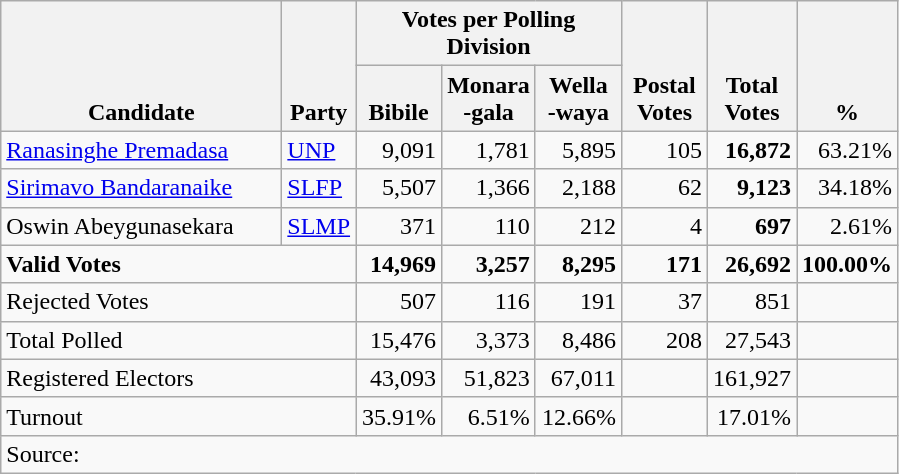<table class="wikitable" border="1" style="text-align:right;">
<tr>
<th align=left valign=bottom rowspan=2 width="180">Candidate</th>
<th align=left valign=bottom rowspan=2 width="40">Party</th>
<th colspan=3>Votes per Polling Division</th>
<th align=center valign=bottom rowspan=2 width="50">Postal<br>Votes</th>
<th align=center valign=bottom rowspan=2 width="50">Total Votes</th>
<th align=center valign=bottom rowspan=2 width="50">%</th>
</tr>
<tr>
<th align=center valign=bottom width="50">Bibile</th>
<th align=center valign=bottom width="50">Monara<br>-gala</th>
<th align=center valign=bottom width="50">Wella<br>-waya</th>
</tr>
<tr>
<td align=left><a href='#'>Ranasinghe Premadasa</a></td>
<td align=left><a href='#'>UNP</a></td>
<td>9,091</td>
<td>1,781</td>
<td>5,895</td>
<td>105</td>
<td><strong>16,872</strong></td>
<td>63.21%</td>
</tr>
<tr>
<td align=left><a href='#'>Sirimavo Bandaranaike</a></td>
<td align=left><a href='#'>SLFP</a></td>
<td>5,507</td>
<td>1,366</td>
<td>2,188</td>
<td>62</td>
<td><strong>9,123</strong></td>
<td>34.18%</td>
</tr>
<tr>
<td align=left>Oswin Abeygunasekara</td>
<td align=left><a href='#'>SLMP</a></td>
<td>371</td>
<td>110</td>
<td>212</td>
<td>4</td>
<td><strong>697</strong></td>
<td>2.61%</td>
</tr>
<tr>
<td align=left colspan=2><strong>Valid Votes</strong></td>
<td><strong>14,969</strong></td>
<td><strong>3,257</strong></td>
<td><strong>8,295</strong></td>
<td><strong>171</strong></td>
<td><strong>26,692</strong></td>
<td><strong>100.00%</strong></td>
</tr>
<tr>
<td align=left colspan=2>Rejected Votes</td>
<td>507</td>
<td>116</td>
<td>191</td>
<td>37</td>
<td>851</td>
<td></td>
</tr>
<tr>
<td align=left colspan=2>Total Polled</td>
<td>15,476</td>
<td>3,373</td>
<td>8,486</td>
<td>208</td>
<td>27,543</td>
<td></td>
</tr>
<tr>
<td align=left colspan=2>Registered Electors</td>
<td>43,093</td>
<td>51,823</td>
<td>67,011</td>
<td></td>
<td>161,927</td>
<td></td>
</tr>
<tr>
<td align=left colspan=2>Turnout</td>
<td>35.91%</td>
<td>6.51%</td>
<td>12.66%</td>
<td></td>
<td>17.01%</td>
<td></td>
</tr>
<tr>
<td align=left colspan=8>Source:</td>
</tr>
</table>
